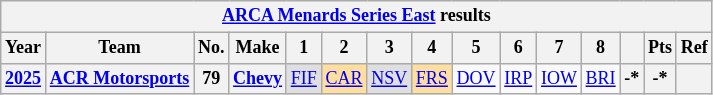<table class="wikitable" style="text-align:center; font-size:75%">
<tr>
<th colspan=21><a href='#'>ARCA Menards Series East</a> results</th>
</tr>
<tr>
<th>Year</th>
<th>Team</th>
<th>No.</th>
<th>Make</th>
<th>1</th>
<th>2</th>
<th>3</th>
<th>4</th>
<th>5</th>
<th>6</th>
<th>7</th>
<th>8</th>
<th></th>
<th>Pts</th>
<th>Ref</th>
</tr>
<tr>
<th><a href='#'>2025</a></th>
<th><a href='#'>ACR Motorsports</a></th>
<th>79</th>
<th><a href='#'>Chevy</a></th>
<td style="background:#DFDFDF;"><a href='#'>FIF</a><br></td>
<td style="background:#FFDF9F;"><a href='#'>CAR</a><br></td>
<td style="background:#DFDFDF;"><a href='#'>NSV</a><br></td>
<td style="background:#FFDF9F;"><a href='#'>FRS</a><br></td>
<td><a href='#'>DOV</a></td>
<td><a href='#'>IRP</a></td>
<td><a href='#'>IOW</a></td>
<td><a href='#'>BRI</a></td>
<th>-*</th>
<th>-*</th>
<th></th>
</tr>
</table>
